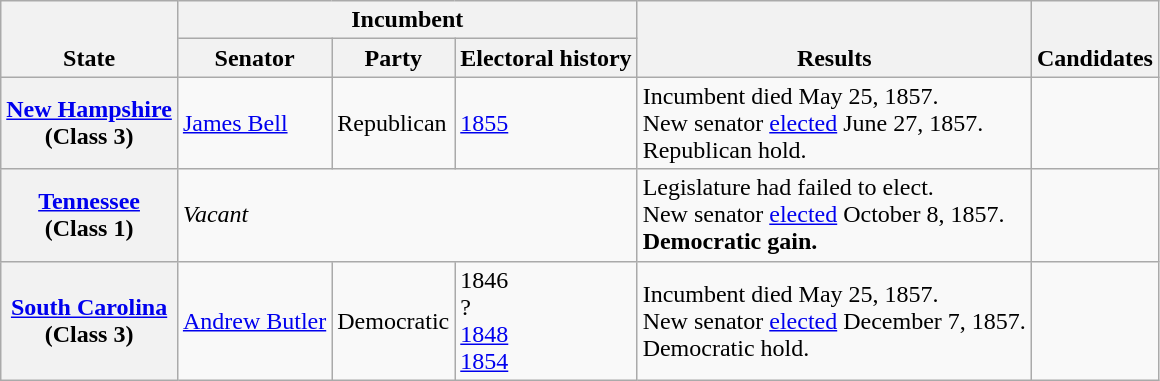<table class=wikitable>
<tr valign=bottom>
<th rowspan=2>State</th>
<th colspan=3>Incumbent</th>
<th rowspan=2>Results</th>
<th rowspan=2>Candidates</th>
</tr>
<tr>
<th>Senator</th>
<th>Party</th>
<th>Electoral history</th>
</tr>
<tr>
<th><a href='#'>New Hampshire</a><br>(Class 3)</th>
<td><a href='#'>James Bell</a></td>
<td>Republican</td>
<td><a href='#'>1855</a></td>
<td>Incumbent died May 25, 1857.<br>New senator <a href='#'>elected</a> June 27, 1857.<br> Republican hold.</td>
<td nowrap></td>
</tr>
<tr>
<th><a href='#'>Tennessee</a><br>(Class 1)</th>
<td colspan=3><em>Vacant</em></td>
<td>Legislature had failed to elect.<br>New senator <a href='#'>elected</a> October 8, 1857.<br><strong>Democratic gain.</strong></td>
<td nowrap></td>
</tr>
<tr>
<th><a href='#'>South Carolina</a><br>(Class 3)</th>
<td><a href='#'>Andrew Butler</a></td>
<td>Democratic</td>
<td>1846 <br>? <br><a href='#'>1848</a><br><a href='#'>1854</a></td>
<td>Incumbent died May 25, 1857.<br>New senator <a href='#'>elected</a> December 7, 1857.<br>Democratic hold.</td>
<td nowrap></td>
</tr>
</table>
